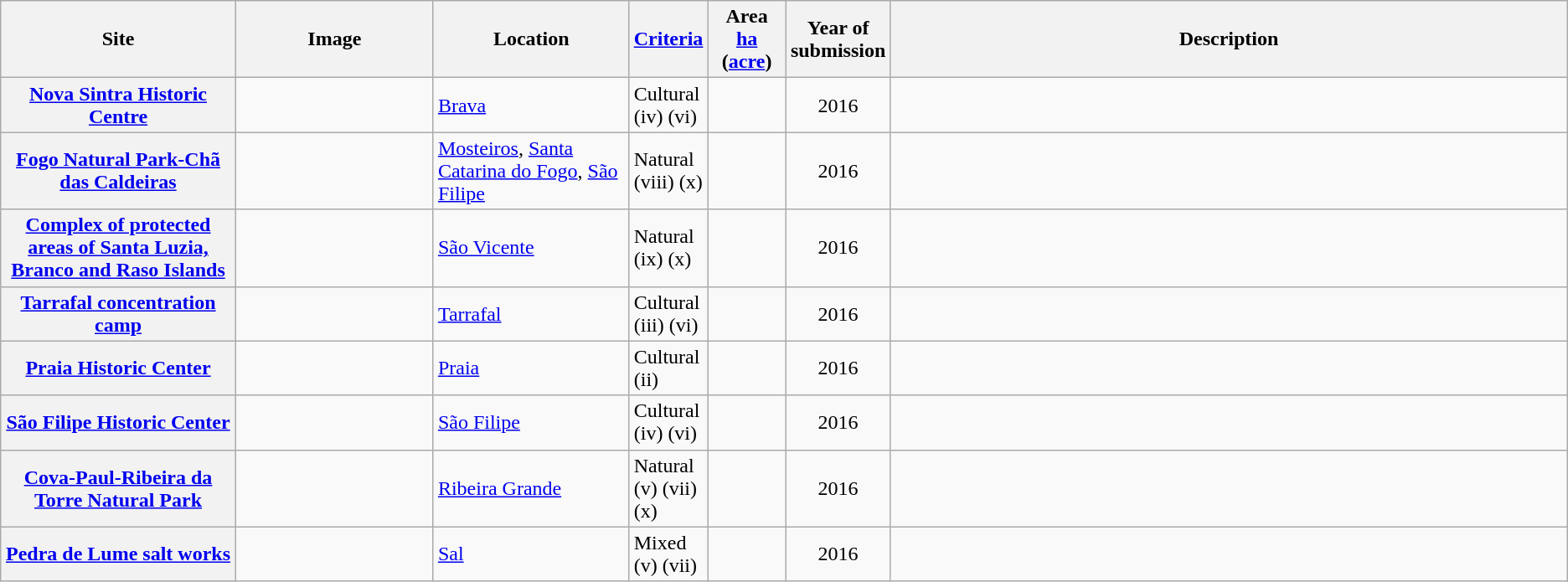<table class="wikitable sortable">
<tr>
<th scope="col" style="width:15%;">Site</th>
<th scope="col" class="unsortable" style="width:150px;">Image</th>
<th scope="col" style="width:12.5%;">Location</th>
<th scope="row" style="width:5%;"><a href='#'>Criteria</a></th>
<th scope="col" style="width:5%;">Area<br><a href='#'>ha</a> (<a href='#'>acre</a>)<br></th>
<th scope="col" style="width:5%;">Year of submission</th>
<th scope="col" class="unsortable">Description</th>
</tr>
<tr>
<th scope="row"><a href='#'>Nova Sintra Historic Centre</a></th>
<td></td>
<td><a href='#'>Brava</a> <small></small></td>
<td>Cultural (iv) (vi)</td>
<td></td>
<td align="center">2016</td>
<td></td>
</tr>
<tr>
<th scope="row"><a href='#'>Fogo Natural Park-Chã das Caldeiras</a></th>
<td></td>
<td><a href='#'>Mosteiros</a>, <a href='#'>Santa Catarina do Fogo</a>, <a href='#'>São Filipe</a> <small></small></td>
<td>Natural (viii) (x)</td>
<td></td>
<td align="center">2016</td>
<td></td>
</tr>
<tr>
<th scope="row"><a href='#'>Complex of protected areas of Santa Luzia, Branco and Raso Islands</a></th>
<td></td>
<td><a href='#'>São Vicente</a> <small></small></td>
<td>Natural (ix) (x)</td>
<td></td>
<td align="center">2016</td>
<td></td>
</tr>
<tr>
<th scope="row"><a href='#'>Tarrafal concentration camp</a></th>
<td></td>
<td><a href='#'>Tarrafal</a> <small></small></td>
<td>Cultural (iii) (vi)</td>
<td></td>
<td align="center">2016</td>
<td></td>
</tr>
<tr>
<th scope="row"><a href='#'>Praia Historic Center</a></th>
<td></td>
<td><a href='#'>Praia</a>  <small></small></td>
<td>Cultural (ii)</td>
<td></td>
<td align="center">2016</td>
<td></td>
</tr>
<tr>
<th scope="row"><a href='#'>São Filipe Historic Center</a></th>
<td></td>
<td><a href='#'>São Filipe</a>  <small></small></td>
<td>Cultural (iv) (vi)</td>
<td></td>
<td align="center">2016</td>
<td></td>
</tr>
<tr>
<th scope="row"><a href='#'>Cova-Paul-Ribeira da Torre Natural Park</a></th>
<td></td>
<td><a href='#'>Ribeira Grande</a>  <small></small></td>
<td>Natural (v) (vii) (x)</td>
<td></td>
<td align="center">2016</td>
<td></td>
</tr>
<tr>
<th scope="row"><a href='#'>Pedra de Lume salt works</a></th>
<td></td>
<td><a href='#'>Sal</a>  <small></small></td>
<td>Mixed (v) (vii)</td>
<td></td>
<td align="center">2016</td>
<td></td>
</tr>
</table>
